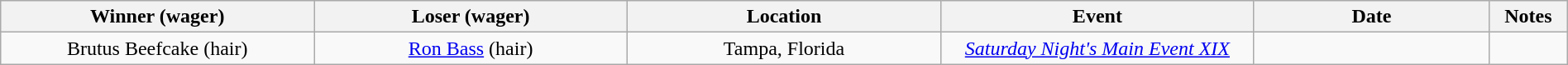<table class="wikitable sortable" width=100%  style="text-align: center">
<tr>
<th width=20% scope="col">Winner (wager)</th>
<th width=20% scope="col">Loser (wager)</th>
<th width=20% scope="col">Location</th>
<th width=20% scope="col">Event</th>
<th width=15% scope="col">Date</th>
<th class="unsortable" width=5% scope="col">Notes</th>
</tr>
<tr>
<td>Brutus Beefcake (hair)</td>
<td><a href='#'>Ron Bass</a> (hair)</td>
<td>Tampa, Florida</td>
<td><em><a href='#'>Saturday Night's Main Event XIX</a></em></td>
<td></td>
<td></td>
</tr>
</table>
